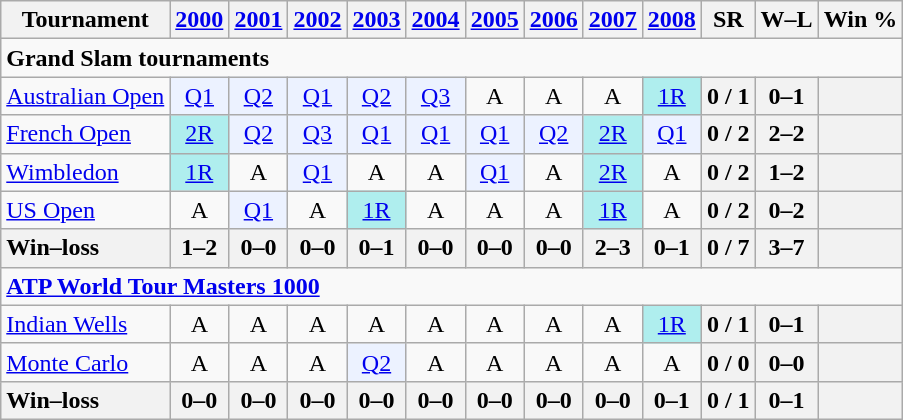<table class="wikitable" style="text-align:center;">
<tr>
<th>Tournament</th>
<th><a href='#'>2000</a></th>
<th><a href='#'>2001</a></th>
<th><a href='#'>2002</a></th>
<th><a href='#'>2003</a></th>
<th><a href='#'>2004</a></th>
<th><a href='#'>2005</a></th>
<th><a href='#'>2006</a></th>
<th><a href='#'>2007</a></th>
<th><a href='#'>2008</a></th>
<th>SR</th>
<th>W–L</th>
<th>Win %</th>
</tr>
<tr>
<td colspan="17" style="text-align:left;"><strong>Grand Slam tournaments</strong></td>
</tr>
<tr>
<td align=left><a href='#'>Australian Open</a></td>
<td bgcolor=ecf2ff><a href='#'>Q1</a></td>
<td bgcolor=ecf2ff><a href='#'>Q2</a></td>
<td bgcolor=ecf2ff><a href='#'>Q1</a></td>
<td bgcolor=ecf2ff><a href='#'>Q2</a></td>
<td bgcolor=ecf2ff><a href='#'>Q3</a></td>
<td>A</td>
<td>A</td>
<td>A</td>
<td bgcolor=afeeee><a href='#'>1R</a></td>
<th>0 / 1</th>
<th>0–1</th>
<th></th>
</tr>
<tr>
<td align=left><a href='#'>French Open</a></td>
<td bgcolor=afeeee><a href='#'>2R</a></td>
<td bgcolor=ecf2ff><a href='#'>Q2</a></td>
<td bgcolor=ecf2ff><a href='#'>Q3</a></td>
<td bgcolor=ecf2ff><a href='#'>Q1</a></td>
<td bgcolor=ecf2ff><a href='#'>Q1</a></td>
<td bgcolor=ecf2ff><a href='#'>Q1</a></td>
<td bgcolor=ecf2ff><a href='#'>Q2</a></td>
<td bgcolor=afeeee><a href='#'>2R</a></td>
<td bgcolor=ecf2ff><a href='#'>Q1</a></td>
<th>0 / 2</th>
<th>2–2</th>
<th></th>
</tr>
<tr>
<td align=left><a href='#'>Wimbledon</a></td>
<td bgcolor=afeeee><a href='#'>1R</a></td>
<td>A</td>
<td bgcolor=ecf2ff><a href='#'>Q1</a></td>
<td>A</td>
<td>A</td>
<td bgcolor=ecf2ff><a href='#'>Q1</a></td>
<td>A</td>
<td bgcolor=afeeee><a href='#'>2R</a></td>
<td>A</td>
<th>0 / 2</th>
<th>1–2</th>
<th></th>
</tr>
<tr>
<td align=left><a href='#'>US Open</a></td>
<td>A</td>
<td bgcolor=ecf2ff><a href='#'>Q1</a></td>
<td>A</td>
<td bgcolor=afeeee><a href='#'>1R</a></td>
<td>A</td>
<td>A</td>
<td>A</td>
<td bgcolor=afeeee><a href='#'>1R</a></td>
<td>A</td>
<th>0 / 2</th>
<th>0–2</th>
<th></th>
</tr>
<tr>
<th style=text-align:left>Win–loss</th>
<th>1–2</th>
<th>0–0</th>
<th>0–0</th>
<th>0–1</th>
<th>0–0</th>
<th>0–0</th>
<th>0–0</th>
<th>2–3</th>
<th>0–1</th>
<th>0 / 7</th>
<th>3–7</th>
<th></th>
</tr>
<tr>
<td colspan=20 style=text-align:left><strong><a href='#'>ATP World Tour Masters 1000</a></strong></td>
</tr>
<tr>
<td align=left><a href='#'>Indian Wells</a></td>
<td>A</td>
<td>A</td>
<td>A</td>
<td>A</td>
<td>A</td>
<td>A</td>
<td>A</td>
<td>A</td>
<td bgcolor=afeeee><a href='#'>1R</a></td>
<th>0 / 1</th>
<th>0–1</th>
<th></th>
</tr>
<tr>
<td align=left><a href='#'>Monte Carlo</a></td>
<td>A</td>
<td>A</td>
<td>A</td>
<td bgcolor=ecf2ff><a href='#'>Q2</a></td>
<td>A</td>
<td>A</td>
<td>A</td>
<td>A</td>
<td>A</td>
<th>0 / 0</th>
<th>0–0</th>
<th></th>
</tr>
<tr>
<th style=text-align:left>Win–loss</th>
<th>0–0</th>
<th>0–0</th>
<th>0–0</th>
<th>0–0</th>
<th>0–0</th>
<th>0–0</th>
<th>0–0</th>
<th>0–0</th>
<th>0–1</th>
<th>0 / 1</th>
<th>0–1</th>
<th></th>
</tr>
</table>
